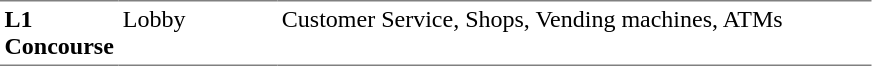<table table border=0 cellspacing=0 cellpadding=3>
<tr>
<td style="border-bottom:solid 1px gray; border-top:solid 1px gray;" valign=top width=50><strong>L1<br>Concourse</strong></td>
<td style="border-bottom:solid 1px gray; border-top:solid 1px gray;" valign=top width=100>Lobby</td>
<td style="border-bottom:solid 1px gray; border-top:solid 1px gray;" valign=top width=390>Customer Service, Shops, Vending machines, ATMs</td>
</tr>
</table>
